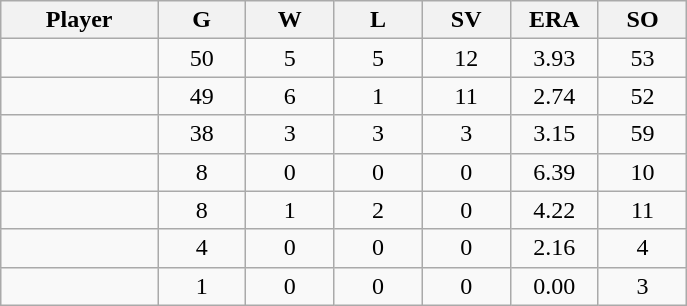<table class="wikitable sortable">
<tr>
<th bgcolor="#DDDDFF" width="16%">Player</th>
<th bgcolor="#DDDDFF" width="9%">G</th>
<th bgcolor="#DDDDFF" width="9%">W</th>
<th bgcolor="#DDDDFF" width="9%">L</th>
<th bgcolor="#DDDDFF" width="9%">SV</th>
<th bgcolor="#DDDDFF" width="9%">ERA</th>
<th bgcolor="#DDDDFF" width="9%">SO</th>
</tr>
<tr align="center">
<td></td>
<td>50</td>
<td>5</td>
<td>5</td>
<td>12</td>
<td>3.93</td>
<td>53</td>
</tr>
<tr align="center">
<td></td>
<td>49</td>
<td>6</td>
<td>1</td>
<td>11</td>
<td>2.74</td>
<td>52</td>
</tr>
<tr align="center">
<td></td>
<td>38</td>
<td>3</td>
<td>3</td>
<td>3</td>
<td>3.15</td>
<td>59</td>
</tr>
<tr align="center">
<td></td>
<td>8</td>
<td>0</td>
<td>0</td>
<td>0</td>
<td>6.39</td>
<td>10</td>
</tr>
<tr align="center">
<td></td>
<td>8</td>
<td>1</td>
<td>2</td>
<td>0</td>
<td>4.22</td>
<td>11</td>
</tr>
<tr align="center">
<td></td>
<td>4</td>
<td>0</td>
<td>0</td>
<td>0</td>
<td>2.16</td>
<td>4</td>
</tr>
<tr align="center">
<td></td>
<td>1</td>
<td>0</td>
<td>0</td>
<td>0</td>
<td>0.00</td>
<td>3</td>
</tr>
</table>
